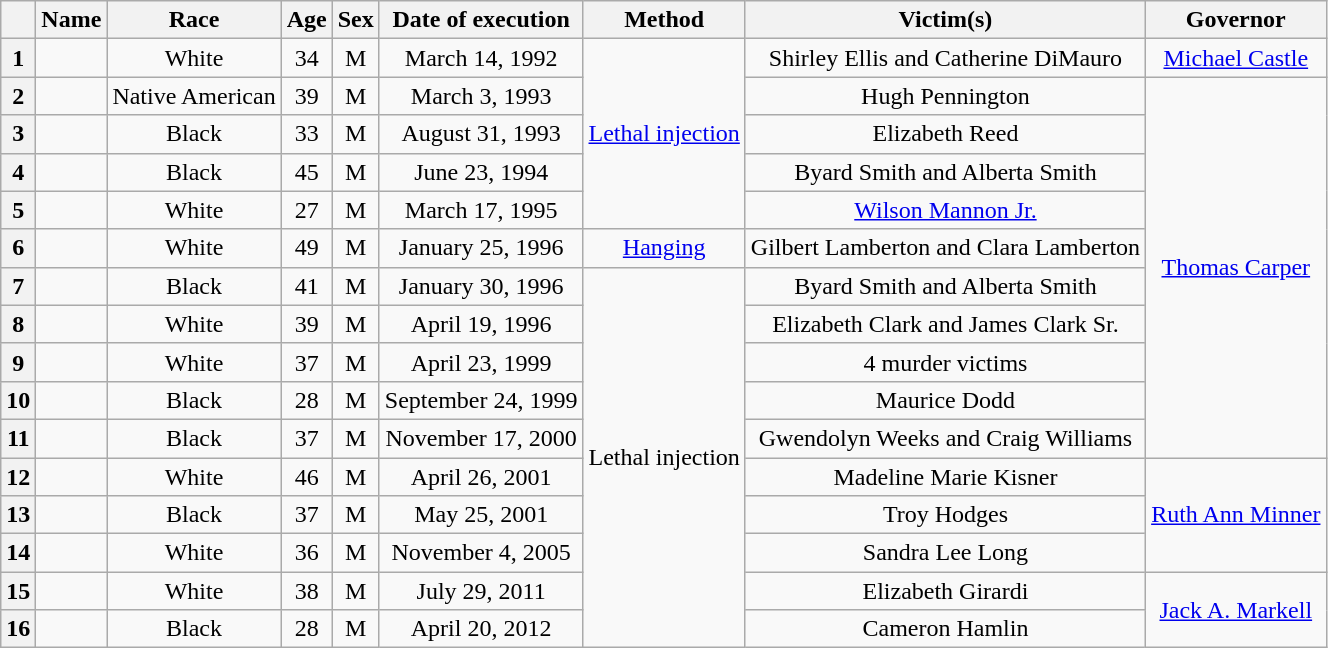<table class="wikitable sortable" style="text-align:center;">
<tr>
<th scope="col"></th>
<th scope="col">Name</th>
<th scope="col">Race</th>
<th scope="col">Age</th>
<th scope="col">Sex</th>
<th scope="col" data-sort-type="date">Date of execution</th>
<th scope="col">Method</th>
<th scope="col">Victim(s)</th>
<th scope="col">Governor</th>
</tr>
<tr>
<th scope="row">1</th>
<td></td>
<td>White</td>
<td>34</td>
<td>M</td>
<td>March 14, 1992</td>
<td rowspan="5"><a href='#'>Lethal injection</a></td>
<td>Shirley Ellis and Catherine DiMauro</td>
<td><a href='#'>Michael Castle</a></td>
</tr>
<tr>
<th scope="row">2</th>
<td></td>
<td>Native American</td>
<td>39</td>
<td>M</td>
<td>March 3, 1993</td>
<td>Hugh Pennington</td>
<td rowspan="10"><a href='#'>Thomas Carper</a></td>
</tr>
<tr>
<th scope="row">3</th>
<td></td>
<td>Black</td>
<td>33</td>
<td>M</td>
<td>August 31, 1993</td>
<td>Elizabeth Reed</td>
</tr>
<tr>
<th scope="row">4</th>
<td></td>
<td>Black</td>
<td>45</td>
<td>M</td>
<td>June 23, 1994</td>
<td>Byard Smith and Alberta Smith</td>
</tr>
<tr>
<th scope="row">5</th>
<td></td>
<td>White</td>
<td>27</td>
<td>M</td>
<td>March 17, 1995</td>
<td><a href='#'>Wilson Mannon Jr.</a></td>
</tr>
<tr>
<th scope="row">6</th>
<td></td>
<td>White</td>
<td>49</td>
<td>M</td>
<td>January 25, 1996</td>
<td><a href='#'>Hanging</a></td>
<td>Gilbert Lamberton and Clara Lamberton</td>
</tr>
<tr>
<th scope="row">7</th>
<td></td>
<td>Black</td>
<td>41</td>
<td>M</td>
<td>January 30, 1996</td>
<td rowspan="10">Lethal injection</td>
<td>Byard Smith and Alberta Smith</td>
</tr>
<tr>
<th scope="row">8</th>
<td></td>
<td>White</td>
<td>39</td>
<td>M</td>
<td>April 19, 1996</td>
<td>Elizabeth Clark and James Clark Sr.</td>
</tr>
<tr>
<th scope="row">9</th>
<td></td>
<td>White</td>
<td>37</td>
<td>M</td>
<td>April 23, 1999</td>
<td>4 murder victims</td>
</tr>
<tr>
<th scope="row">10</th>
<td></td>
<td>Black</td>
<td>28</td>
<td>M</td>
<td>September 24, 1999</td>
<td>Maurice Dodd</td>
</tr>
<tr>
<th scope="row">11</th>
<td></td>
<td>Black</td>
<td>37</td>
<td>M</td>
<td>November 17, 2000</td>
<td>Gwendolyn Weeks and Craig Williams</td>
</tr>
<tr>
<th scope="row">12</th>
<td></td>
<td>White</td>
<td>46</td>
<td>M</td>
<td>April 26, 2001</td>
<td>Madeline Marie Kisner</td>
<td rowspan="3"><a href='#'>Ruth Ann Minner</a></td>
</tr>
<tr>
<th scope="row">13</th>
<td></td>
<td>Black</td>
<td>37</td>
<td>M</td>
<td>May 25, 2001</td>
<td>Troy Hodges</td>
</tr>
<tr>
<th scope="row">14</th>
<td></td>
<td>White</td>
<td>36</td>
<td>M</td>
<td>November 4, 2005</td>
<td>Sandra Lee Long</td>
</tr>
<tr>
<th scope="row">15</th>
<td></td>
<td>White</td>
<td>38</td>
<td>M</td>
<td>July 29, 2011</td>
<td>Elizabeth Girardi</td>
<td rowspan="2"><a href='#'>Jack A. Markell</a></td>
</tr>
<tr>
<th scope="row">16</th>
<td></td>
<td>Black</td>
<td>28</td>
<td>M</td>
<td>April 20, 2012</td>
<td>Cameron Hamlin</td>
</tr>
</table>
